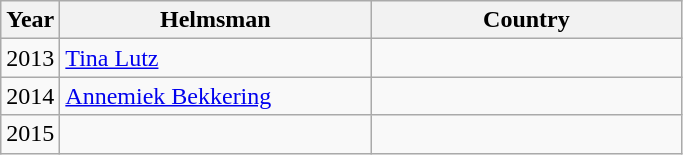<table class=wikitable>
<tr>
<th>Year</th>
<th width=200px>Helmsman</th>
<th width=200px>Country</th>
</tr>
<tr>
<td>2013</td>
<td><a href='#'>Tina Lutz</a></td>
<td></td>
</tr>
<tr>
<td>2014</td>
<td><a href='#'>Annemiek Bekkering</a></td>
<td></td>
</tr>
<tr>
<td>2015</td>
<td></td>
<td></td>
</tr>
</table>
